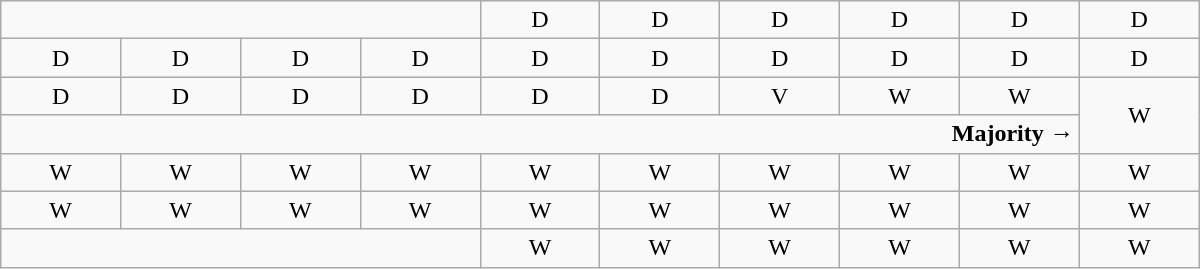<table class="wikitable" style="text-align:center" width=800px>
<tr>
<td colspan=4></td>
<td>D</td>
<td>D</td>
<td>D</td>
<td>D</td>
<td>D</td>
<td>D</td>
</tr>
<tr>
<td width=50px >D</td>
<td width=50px >D</td>
<td width=50px >D</td>
<td width=50px >D</td>
<td width=50px >D</td>
<td width=50px >D</td>
<td width=50px >D</td>
<td width=50px >D</td>
<td width=50px >D</td>
<td width=50px >D</td>
</tr>
<tr>
<td>D</td>
<td>D</td>
<td>D</td>
<td>D</td>
<td>D</td>
<td>D</td>
<td>V</td>
<td>W<br></td>
<td>W<br></td>
<td rowspan=2 >W</td>
</tr>
<tr>
<td colspan=9 align=right><strong>Majority →</strong></td>
</tr>
<tr>
<td>W</td>
<td>W</td>
<td>W</td>
<td>W</td>
<td>W</td>
<td>W</td>
<td>W</td>
<td>W</td>
<td>W</td>
<td>W</td>
</tr>
<tr>
<td>W</td>
<td>W</td>
<td>W</td>
<td>W</td>
<td>W</td>
<td>W</td>
<td>W</td>
<td>W</td>
<td>W</td>
<td>W</td>
</tr>
<tr>
<td colspan=4></td>
<td>W</td>
<td>W</td>
<td>W</td>
<td>W</td>
<td>W</td>
<td>W</td>
</tr>
</table>
